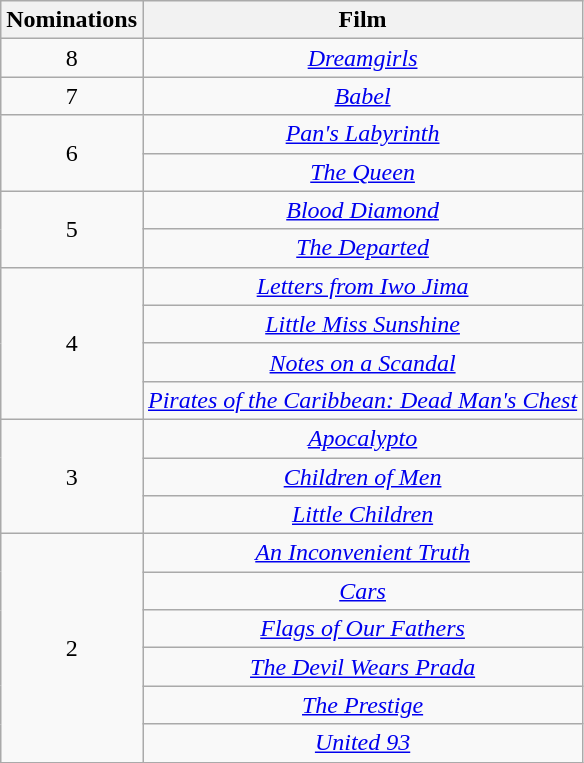<table class="wikitable sortable" style="text-align: center;">
<tr>
<th scope="col" width="55">Nominations</th>
<th scope="col" align="center">Film</th>
</tr>
<tr>
<td style="text-align: center;">8</td>
<td><em><a href='#'>Dreamgirls</a></em></td>
</tr>
<tr>
<td style="text-align: center;">7</td>
<td><em><a href='#'>Babel</a></em></td>
</tr>
<tr>
<td rowspan=2 style="text-align:center">6</td>
<td><em><a href='#'>Pan's Labyrinth</a></em></td>
</tr>
<tr>
<td><em><a href='#'>The Queen</a></em></td>
</tr>
<tr>
<td rowspan=2 style="text-align:center">5</td>
<td><em><a href='#'>Blood Diamond</a></em></td>
</tr>
<tr>
<td><em><a href='#'>The Departed</a></em></td>
</tr>
<tr>
<td rowspan=4 style="text-align:center">4</td>
<td><em><a href='#'>Letters from Iwo Jima</a></em></td>
</tr>
<tr>
<td><em><a href='#'>Little Miss Sunshine</a></em></td>
</tr>
<tr>
<td><em><a href='#'>Notes on a Scandal</a></em></td>
</tr>
<tr>
<td><em><a href='#'>Pirates of the Caribbean: Dead Man's Chest</a></em></td>
</tr>
<tr>
<td rowspan=3 style="text-align:center">3</td>
<td><em><a href='#'>Apocalypto</a></em></td>
</tr>
<tr>
<td><em><a href='#'>Children of Men</a></em></td>
</tr>
<tr>
<td><em><a href='#'>Little Children</a></em></td>
</tr>
<tr>
<td rowspan=6 style="text-align:center">2</td>
<td><em><a href='#'>An Inconvenient Truth</a></em></td>
</tr>
<tr>
<td><em><a href='#'>Cars</a></em></td>
</tr>
<tr>
<td><em><a href='#'>Flags of Our Fathers</a></em></td>
</tr>
<tr>
<td><em><a href='#'>The Devil Wears Prada</a></em></td>
</tr>
<tr>
<td><em><a href='#'>The Prestige</a></em></td>
</tr>
<tr>
<td><em><a href='#'>United 93</a></em></td>
</tr>
</table>
